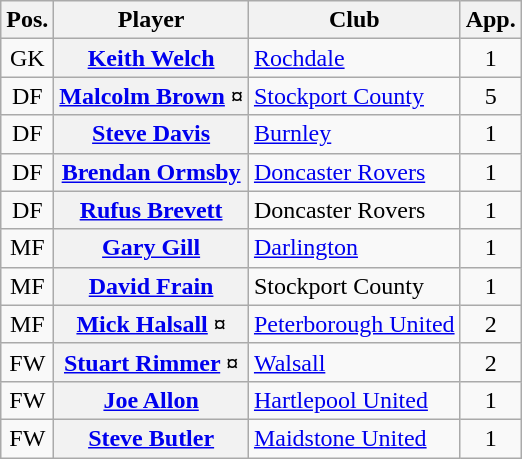<table class="wikitable plainrowheaders" style="text-align: left">
<tr>
<th scope=col>Pos.</th>
<th scope=col>Player</th>
<th scope=col>Club</th>
<th scope=col>App.</th>
</tr>
<tr>
<td style=text-align:center>GK</td>
<th scope=row><a href='#'>Keith Welch</a></th>
<td><a href='#'>Rochdale</a></td>
<td style=text-align:center>1</td>
</tr>
<tr>
<td style=text-align:center>DF</td>
<th scope=row><a href='#'>Malcolm Brown</a> ¤</th>
<td><a href='#'>Stockport County</a></td>
<td style=text-align:center>5</td>
</tr>
<tr>
<td style=text-align:center>DF</td>
<th scope=row><a href='#'>Steve Davis</a></th>
<td><a href='#'>Burnley</a></td>
<td style=text-align:center>1</td>
</tr>
<tr>
<td style=text-align:center>DF</td>
<th scope=row><a href='#'>Brendan Ormsby</a></th>
<td><a href='#'>Doncaster Rovers</a></td>
<td style=text-align:center>1</td>
</tr>
<tr>
<td style=text-align:center>DF</td>
<th scope=row><a href='#'>Rufus Brevett</a></th>
<td>Doncaster Rovers</td>
<td style=text-align:center>1</td>
</tr>
<tr>
<td style=text-align:center>MF</td>
<th scope=row><a href='#'>Gary Gill</a></th>
<td><a href='#'>Darlington</a></td>
<td style=text-align:center>1</td>
</tr>
<tr>
<td style=text-align:center>MF</td>
<th scope=row><a href='#'>David Frain</a></th>
<td>Stockport County</td>
<td style=text-align:center>1</td>
</tr>
<tr>
<td style=text-align:center>MF</td>
<th scope=row><a href='#'>Mick Halsall</a> ¤</th>
<td><a href='#'>Peterborough United</a></td>
<td style=text-align:center>2</td>
</tr>
<tr>
<td style=text-align:center>FW</td>
<th scope=row><a href='#'>Stuart Rimmer</a> ¤</th>
<td><a href='#'>Walsall</a></td>
<td style=text-align:center>2</td>
</tr>
<tr>
<td style=text-align:center>FW</td>
<th scope=row><a href='#'>Joe Allon</a></th>
<td><a href='#'>Hartlepool United</a></td>
<td style=text-align:center>1</td>
</tr>
<tr>
<td style=text-align:center>FW</td>
<th scope=row><a href='#'>Steve Butler</a></th>
<td><a href='#'>Maidstone United</a></td>
<td style=text-align:center>1</td>
</tr>
</table>
